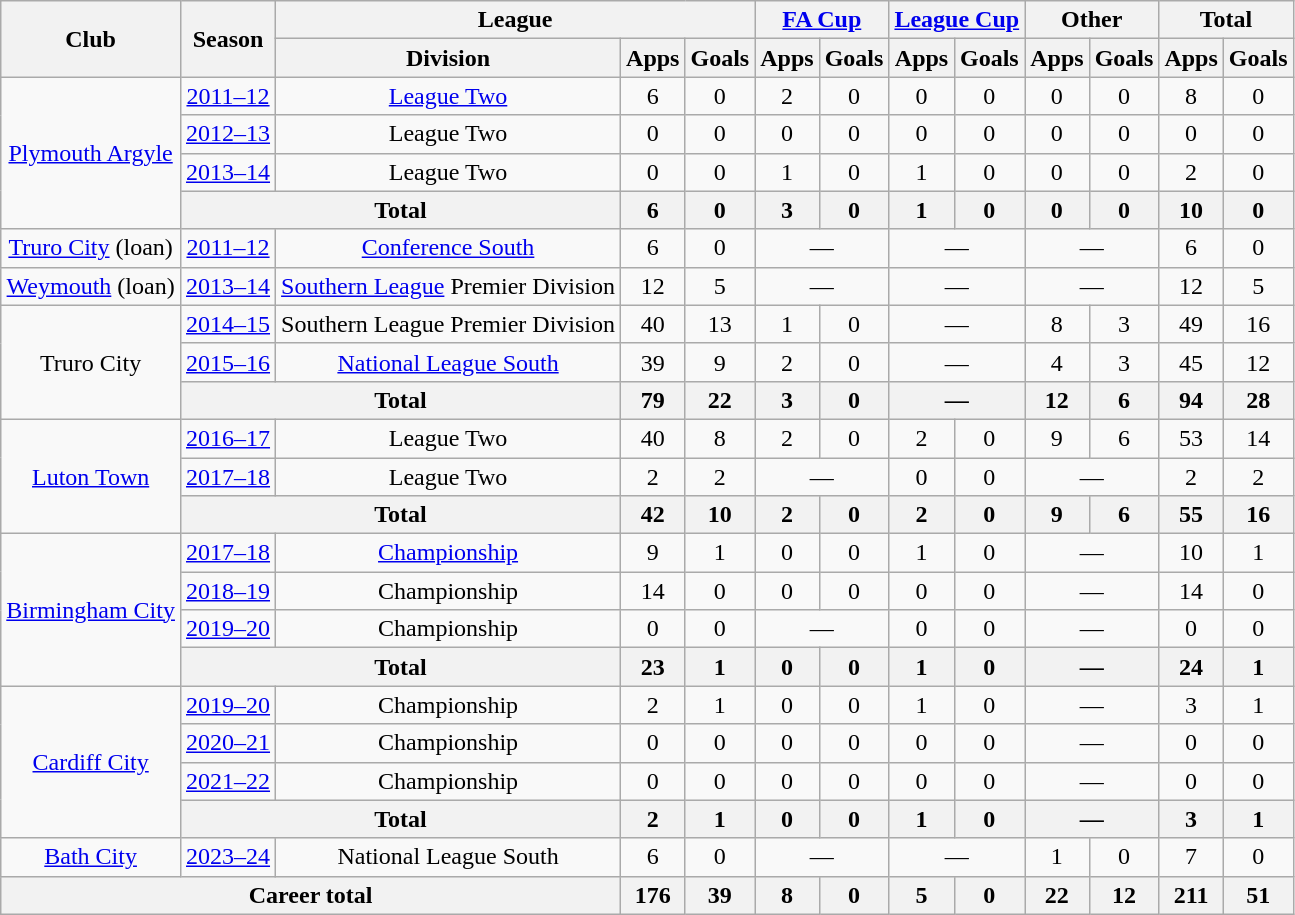<table class=wikitable style="text-align: center">
<tr>
<th rowspan=2>Club</th>
<th rowspan=2>Season</th>
<th colspan=3>League</th>
<th colspan=2><a href='#'>FA Cup</a></th>
<th colspan=2><a href='#'>League Cup</a></th>
<th colspan=2>Other</th>
<th colspan=2>Total</th>
</tr>
<tr>
<th>Division</th>
<th>Apps</th>
<th>Goals</th>
<th>Apps</th>
<th>Goals</th>
<th>Apps</th>
<th>Goals</th>
<th>Apps</th>
<th>Goals</th>
<th>Apps</th>
<th>Goals</th>
</tr>
<tr>
<td rowspan=4><a href='#'>Plymouth Argyle</a></td>
<td><a href='#'>2011–12</a></td>
<td><a href='#'>League Two</a></td>
<td>6</td>
<td>0</td>
<td>2</td>
<td>0</td>
<td>0</td>
<td>0</td>
<td>0</td>
<td>0</td>
<td>8</td>
<td>0</td>
</tr>
<tr>
<td><a href='#'>2012–13</a></td>
<td>League Two</td>
<td>0</td>
<td>0</td>
<td>0</td>
<td>0</td>
<td>0</td>
<td>0</td>
<td>0</td>
<td>0</td>
<td>0</td>
<td>0</td>
</tr>
<tr>
<td><a href='#'>2013–14</a></td>
<td>League Two</td>
<td>0</td>
<td>0</td>
<td>1</td>
<td>0</td>
<td>1</td>
<td>0</td>
<td>0</td>
<td>0</td>
<td>2</td>
<td>0</td>
</tr>
<tr>
<th colspan=2>Total</th>
<th>6</th>
<th>0</th>
<th>3</th>
<th>0</th>
<th>1</th>
<th>0</th>
<th>0</th>
<th>0</th>
<th>10</th>
<th>0</th>
</tr>
<tr>
<td><a href='#'>Truro City</a> (loan)</td>
<td><a href='#'>2011–12</a></td>
<td><a href='#'>Conference South</a></td>
<td>6</td>
<td>0</td>
<td colspan=2>—</td>
<td colspan=2>—</td>
<td colspan=2>—</td>
<td>6</td>
<td>0</td>
</tr>
<tr>
<td><a href='#'>Weymouth</a> (loan)</td>
<td><a href='#'>2013–14</a></td>
<td><a href='#'>Southern League</a> Premier Division</td>
<td>12</td>
<td>5</td>
<td colspan=2>—</td>
<td colspan=2>—</td>
<td colspan=2>—</td>
<td>12</td>
<td>5</td>
</tr>
<tr>
<td rowspan=3>Truro City</td>
<td><a href='#'>2014–15</a></td>
<td>Southern League Premier Division</td>
<td>40</td>
<td>13</td>
<td>1</td>
<td>0</td>
<td colspan=2>—</td>
<td>8</td>
<td>3</td>
<td>49</td>
<td>16</td>
</tr>
<tr>
<td><a href='#'>2015–16</a></td>
<td><a href='#'>National League South</a></td>
<td>39</td>
<td>9</td>
<td>2</td>
<td>0</td>
<td colspan=2>—</td>
<td>4</td>
<td>3</td>
<td>45</td>
<td>12</td>
</tr>
<tr>
<th colspan=2>Total</th>
<th>79</th>
<th>22</th>
<th>3</th>
<th>0</th>
<th colspan=2>—</th>
<th>12</th>
<th>6</th>
<th>94</th>
<th>28</th>
</tr>
<tr>
<td rowspan=3><a href='#'>Luton Town</a></td>
<td><a href='#'>2016–17</a></td>
<td>League Two</td>
<td>40</td>
<td>8</td>
<td>2</td>
<td>0</td>
<td>2</td>
<td>0</td>
<td>9</td>
<td>6</td>
<td>53</td>
<td>14</td>
</tr>
<tr>
<td><a href='#'>2017–18</a></td>
<td>League Two</td>
<td>2</td>
<td>2</td>
<td colspan=2>—</td>
<td>0</td>
<td>0</td>
<td colspan=2>—</td>
<td>2</td>
<td>2</td>
</tr>
<tr>
<th colspan=2>Total</th>
<th>42</th>
<th>10</th>
<th>2</th>
<th>0</th>
<th>2</th>
<th>0</th>
<th>9</th>
<th>6</th>
<th>55</th>
<th>16</th>
</tr>
<tr>
<td rowspan=4><a href='#'>Birmingham City</a></td>
<td><a href='#'>2017–18</a></td>
<td><a href='#'>Championship</a></td>
<td>9</td>
<td>1</td>
<td>0</td>
<td>0</td>
<td>1</td>
<td>0</td>
<td colspan=2>—</td>
<td>10</td>
<td>1</td>
</tr>
<tr>
<td><a href='#'>2018–19</a></td>
<td>Championship</td>
<td>14</td>
<td>0</td>
<td>0</td>
<td>0</td>
<td>0</td>
<td>0</td>
<td colspan=2>—</td>
<td>14</td>
<td>0</td>
</tr>
<tr>
<td><a href='#'>2019–20</a></td>
<td>Championship</td>
<td>0</td>
<td>0</td>
<td colspan=2>—</td>
<td>0</td>
<td>0</td>
<td colspan=2>—</td>
<td>0</td>
<td>0</td>
</tr>
<tr>
<th colspan=2>Total</th>
<th>23</th>
<th>1</th>
<th>0</th>
<th>0</th>
<th>1</th>
<th>0</th>
<th colspan=2>—</th>
<th>24</th>
<th>1</th>
</tr>
<tr>
<td rowspan=4><a href='#'>Cardiff City</a></td>
<td><a href='#'>2019–20</a></td>
<td>Championship</td>
<td>2</td>
<td>1</td>
<td>0</td>
<td>0</td>
<td>1</td>
<td>0</td>
<td colspan=2>—</td>
<td>3</td>
<td>1</td>
</tr>
<tr>
<td><a href='#'>2020–21</a></td>
<td>Championship</td>
<td>0</td>
<td>0</td>
<td>0</td>
<td>0</td>
<td>0</td>
<td>0</td>
<td colspan=2>—</td>
<td>0</td>
<td>0</td>
</tr>
<tr>
<td><a href='#'>2021–22</a></td>
<td>Championship</td>
<td>0</td>
<td>0</td>
<td>0</td>
<td>0</td>
<td>0</td>
<td>0</td>
<td colspan=2>—</td>
<td>0</td>
<td>0</td>
</tr>
<tr>
<th colspan=2>Total</th>
<th>2</th>
<th>1</th>
<th>0</th>
<th>0</th>
<th>1</th>
<th>0</th>
<th colspan=2>—</th>
<th>3</th>
<th>1</th>
</tr>
<tr>
<td><a href='#'>Bath City</a></td>
<td><a href='#'>2023–24</a></td>
<td>National League South</td>
<td>6</td>
<td>0</td>
<td colspan=2>—</td>
<td colspan=2>—</td>
<td>1</td>
<td>0</td>
<td>7</td>
<td>0</td>
</tr>
<tr>
<th colspan=3>Career total</th>
<th>176</th>
<th>39</th>
<th>8</th>
<th>0</th>
<th>5</th>
<th>0</th>
<th>22</th>
<th>12</th>
<th>211</th>
<th>51</th>
</tr>
</table>
